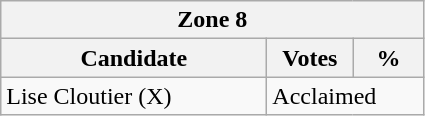<table class="wikitable">
<tr>
<th colspan="3">Zone 8</th>
</tr>
<tr>
<th style="width: 170px">Candidate</th>
<th style="width: 50px">Votes</th>
<th style="width: 40px">%</th>
</tr>
<tr>
<td>Lise Cloutier (X)</td>
<td colspan="2">Acclaimed</td>
</tr>
</table>
